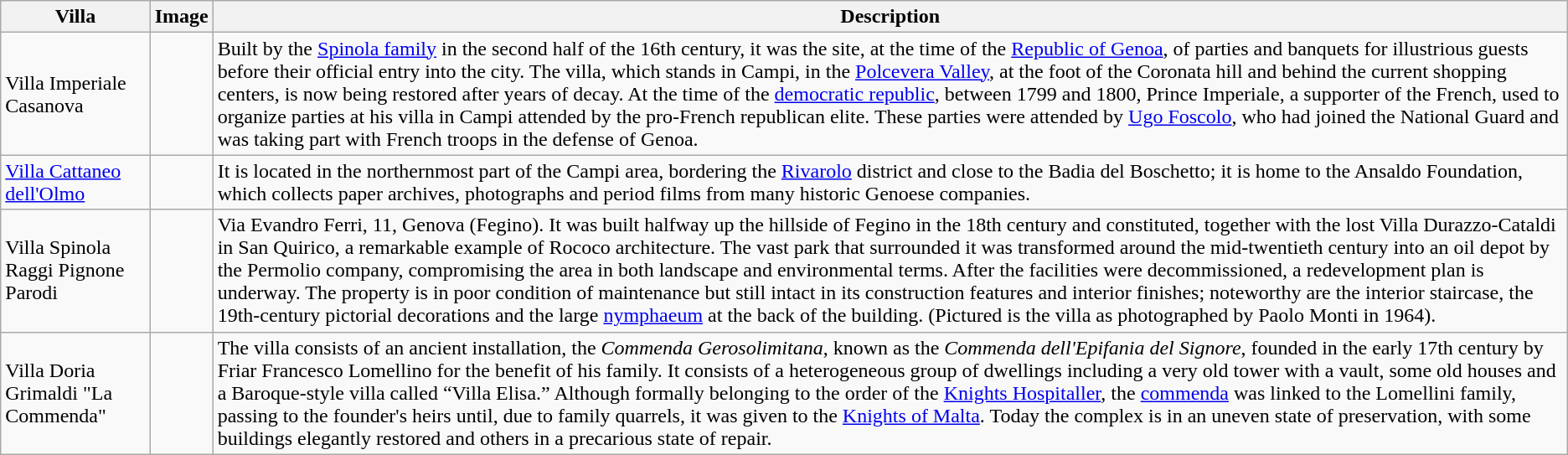<table class="wikitable sortable">
<tr>
<th>Villa</th>
<th>Image</th>
<th>Description</th>
</tr>
<tr>
<td>Villa Imperiale Casanova</td>
<td></td>
<td>Built by the <a href='#'>Spinola family</a> in the second half of the 16th century, it was the site, at the time of the <a href='#'>Republic of Genoa</a>, of parties and banquets for illustrious guests before their official entry into the city. The villa, which stands in Campi, in the <a href='#'>Polcevera Valley</a>, at the foot of the Coronata hill and behind the current shopping centers, is now being restored after years of decay. At the time of the <a href='#'>democratic republic</a>, between 1799 and 1800, Prince Imperiale, a supporter of the French, used to organize parties at his villa in Campi attended by the pro-French republican elite. These parties were attended by <a href='#'>Ugo Foscolo</a>, who had joined the National Guard and was taking part with French troops in the defense of Genoa.</td>
</tr>
<tr>
<td><a href='#'>Villa Cattaneo dell'Olmo</a></td>
<td></td>
<td>It is located in the northernmost part of the Campi area, bordering the <a href='#'>Rivarolo</a> district and close to the Badia del Boschetto; it is home to the Ansaldo Foundation, which collects paper archives, photographs and period films from many historic Genoese companies.</td>
</tr>
<tr>
<td>Villa Spinola Raggi Pignone Parodi</td>
<td></td>
<td>Via Evandro Ferri, 11, Genova (Fegino). It was built halfway up the hillside of Fegino in the 18th century and constituted, together with the lost Villa Durazzo-Cataldi in San Quirico, a remarkable example of Rococo architecture. The vast park that surrounded it was transformed around the mid-twentieth century into an oil depot by the Permolio company, compromising the area in both landscape and environmental terms. After the facilities were decommissioned, a redevelopment plan is underway. The property is in poor condition of maintenance but still intact in its construction features and interior finishes; noteworthy are the interior staircase, the 19th-century pictorial decorations and the large <a href='#'>nymphaeum</a> at the back of the building. (Pictured is the villa as photographed by Paolo Monti in 1964).</td>
</tr>
<tr>
<td>Villa Doria Grimaldi "La Commenda"</td>
<td></td>
<td>The villa consists of an ancient installation, the <em>Commenda Gerosolimitana</em>, known as the <em>Commenda dell'Epifania del Signore</em>, founded in the early 17th century by Friar Francesco Lomellino for the benefit of his family. It consists of a heterogeneous group of dwellings including a very old tower with a vault, some old houses and a Baroque-style villa called “Villa Elisa.” Although formally belonging to the order of the <a href='#'>Knights Hospitaller</a>, the <a href='#'>commenda</a> was linked to the Lomellini family, passing to the founder's heirs until, due to family quarrels, it was given to the <a href='#'>Knights of Malta</a>. Today the complex is in an uneven state of preservation, with some buildings elegantly restored and others in a precarious state of repair.</td>
</tr>
</table>
